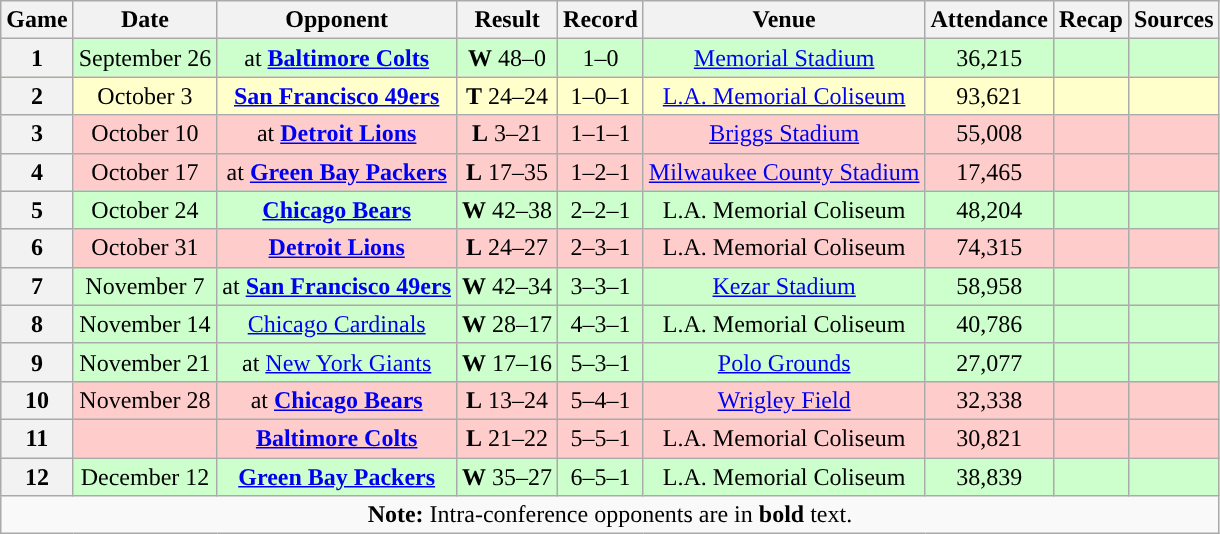<table class="wikitable" style="text-align:center">
<tr>
<th>Game</th>
<th>Date</th>
<th>Opponent</th>
<th>Result</th>
<th>Record</th>
<th>Venue</th>
<th>Attendance</th>
<th>Recap</th>
<th>Sources</th>
</tr>
<tr style="background:#cfc">
<th>1</th>
<td>September 26</td>
<td>at <strong><a href='#'>Baltimore Colts</a></strong></td>
<td><strong>W</strong> 48–0</td>
<td>1–0</td>
<td><a href='#'>Memorial Stadium</a></td>
<td>36,215</td>
<td></td>
<td></td>
</tr>
<tr style="background:#ffc">
<th>2</th>
<td>October 3</td>
<td><strong><a href='#'>San Francisco 49ers</a></strong></td>
<td><strong>T</strong> 24–24</td>
<td>1–0–1</td>
<td><a href='#'>L.A. Memorial Coliseum</a></td>
<td>93,621</td>
<td></td>
<td></td>
</tr>
<tr style="background:#fcc">
<th>3</th>
<td>October 10</td>
<td>at <strong><a href='#'>Detroit Lions</a></strong></td>
<td><strong>L</strong> 3–21</td>
<td>1–1–1</td>
<td><a href='#'>Briggs Stadium</a></td>
<td>55,008</td>
<td></td>
<td></td>
</tr>
<tr style="background:#fcc">
<th>4</th>
<td>October 17</td>
<td>at <strong><a href='#'>Green Bay Packers</a></strong></td>
<td><strong>L</strong> 17–35</td>
<td>1–2–1</td>
<td><a href='#'>Milwaukee County Stadium</a></td>
<td>17,465</td>
<td></td>
<td></td>
</tr>
<tr style="background:#cfc">
<th>5</th>
<td>October 24</td>
<td><strong><a href='#'>Chicago Bears</a></strong></td>
<td><strong>W</strong> 42–38</td>
<td>2–2–1</td>
<td>L.A. Memorial Coliseum</td>
<td>48,204</td>
<td></td>
<td></td>
</tr>
<tr style="background:#fcc">
<th>6</th>
<td>October 31</td>
<td><strong><a href='#'>Detroit Lions</a></strong></td>
<td><strong>L</strong> 24–27</td>
<td>2–3–1</td>
<td>L.A. Memorial Coliseum</td>
<td>74,315</td>
<td></td>
<td></td>
</tr>
<tr style="background:#cfc">
<th>7</th>
<td>November 7</td>
<td>at <strong><a href='#'>San Francisco 49ers</a></strong></td>
<td><strong>W</strong> 42–34</td>
<td>3–3–1</td>
<td><a href='#'>Kezar Stadium</a></td>
<td>58,958</td>
<td></td>
<td></td>
</tr>
<tr style="background:#cfc">
<th>8</th>
<td>November 14</td>
<td><a href='#'>Chicago Cardinals</a></td>
<td><strong>W</strong> 28–17</td>
<td>4–3–1</td>
<td>L.A. Memorial Coliseum</td>
<td>40,786</td>
<td></td>
<td></td>
</tr>
<tr style="background:#cfc">
<th>9</th>
<td>November 21</td>
<td>at <a href='#'>New York Giants</a></td>
<td><strong>W</strong> 17–16</td>
<td>5–3–1</td>
<td><a href='#'>Polo Grounds</a></td>
<td>27,077</td>
<td></td>
<td></td>
</tr>
<tr style="background:#fcc">
<th>10</th>
<td>November 28</td>
<td>at <strong><a href='#'>Chicago Bears</a></strong></td>
<td><strong>L</strong> 13–24</td>
<td>5–4–1</td>
<td><a href='#'>Wrigley Field</a></td>
<td>32,338</td>
<td></td>
<td></td>
</tr>
<tr style="background:#fcc">
<th>11</th>
<td></td>
<td><strong><a href='#'>Baltimore Colts</a></strong></td>
<td><strong>L</strong> 21–22</td>
<td>5–5–1</td>
<td>L.A. Memorial Coliseum</td>
<td>30,821</td>
<td></td>
<td></td>
</tr>
<tr style="background:#cfc">
<th>12</th>
<td>December 12</td>
<td><strong><a href='#'>Green Bay Packers</a></strong></td>
<td><strong>W</strong> 35–27</td>
<td>6–5–1</td>
<td>L.A. Memorial Coliseum</td>
<td>38,839</td>
<td></td>
<td></td>
</tr>
<tr>
<td colspan="10"><strong>Note:</strong> Intra-conference opponents are in <strong>bold</strong> text.</td>
</tr>
</table>
